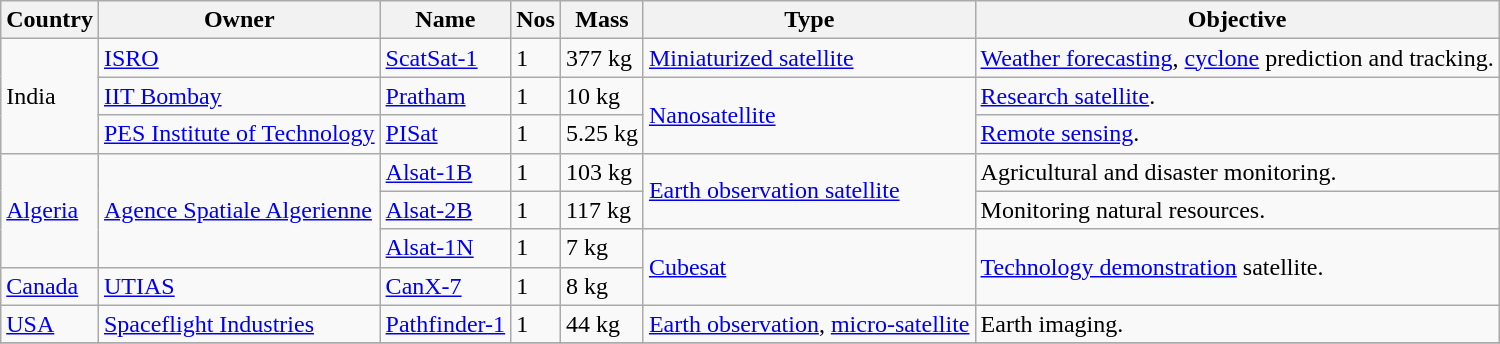<table class="wikitable sortable">
<tr>
<th>Country</th>
<th>Owner</th>
<th>Name</th>
<th>Nos</th>
<th>Mass</th>
<th>Type</th>
<th>Objective</th>
</tr>
<tr>
<td rowspan="3"> India</td>
<td><a href='#'>ISRO</a></td>
<td><a href='#'>ScatSat-1</a></td>
<td>1</td>
<td>377 kg</td>
<td><a href='#'>Miniaturized satellite</a></td>
<td><a href='#'>Weather forecasting</a>, <a href='#'>cyclone</a> prediction and tracking.</td>
</tr>
<tr>
<td><a href='#'>IIT Bombay</a></td>
<td><a href='#'>Pratham</a></td>
<td>1</td>
<td>10 kg</td>
<td rowspan="2"><a href='#'>Nanosatellite</a></td>
<td><a href='#'>Research satellite</a>.</td>
</tr>
<tr>
<td><a href='#'>PES Institute of Technology</a></td>
<td><a href='#'>PISat</a></td>
<td>1</td>
<td>5.25 kg</td>
<td><a href='#'>Remote sensing</a>.</td>
</tr>
<tr>
<td rowspan="3"> <a href='#'>Algeria</a></td>
<td rowspan="3"><a href='#'>Agence Spatiale Algerienne</a></td>
<td><a href='#'>Alsat-1B</a></td>
<td>1</td>
<td>103 kg</td>
<td rowspan="2"><a href='#'>Earth observation satellite</a></td>
<td>Agricultural and disaster monitoring.</td>
</tr>
<tr>
<td><a href='#'>Alsat-2B</a></td>
<td>1</td>
<td>117 kg</td>
<td>Monitoring natural resources.</td>
</tr>
<tr>
<td><a href='#'>Alsat-1N</a></td>
<td>1</td>
<td>7 kg</td>
<td rowspan="2"><a href='#'>Cubesat</a></td>
<td rowspan="2"><a href='#'>Technology demonstration</a> satellite.</td>
</tr>
<tr>
<td> <a href='#'>Canada</a></td>
<td><a href='#'>UTIAS</a></td>
<td><a href='#'>CanX-7</a></td>
<td>1</td>
<td>8 kg</td>
</tr>
<tr>
<td> <a href='#'>USA</a></td>
<td><a href='#'>Spaceflight Industries</a></td>
<td><a href='#'>Pathfinder-1</a></td>
<td>1</td>
<td>44 kg</td>
<td><a href='#'>Earth observation</a>, <a href='#'>micro-satellite</a></td>
<td>Earth imaging.</td>
</tr>
<tr>
</tr>
</table>
